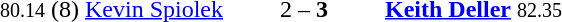<table style="text-align:center">
<tr>
<th width=223></th>
<th width=100></th>
<th width=223></th>
</tr>
<tr>
<td align=right><small>80.14</small> (8) <a href='#'>Kevin Spiolek</a> </td>
<td>2 – <strong>3</strong></td>
<td align=left> <strong><a href='#'>Keith Deller</a></strong> <small>82.35</small></td>
</tr>
</table>
